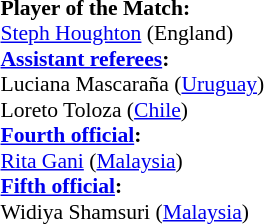<table width=50% style="font-size: 90%">
<tr>
<td><br><strong>Player of the Match:</strong>
<br><a href='#'>Steph Houghton</a> (England)<br><strong><a href='#'>Assistant referees</a>:</strong>
<br>Luciana Mascaraña (<a href='#'>Uruguay</a>)
<br>Loreto Toloza (<a href='#'>Chile</a>)
<br><strong><a href='#'>Fourth official</a>:</strong>
<br><a href='#'>Rita Gani</a> (<a href='#'>Malaysia</a>)
<br><strong><a href='#'>Fifth official</a>:</strong>
<br>Widiya Shamsuri (<a href='#'>Malaysia</a>)</td>
</tr>
</table>
